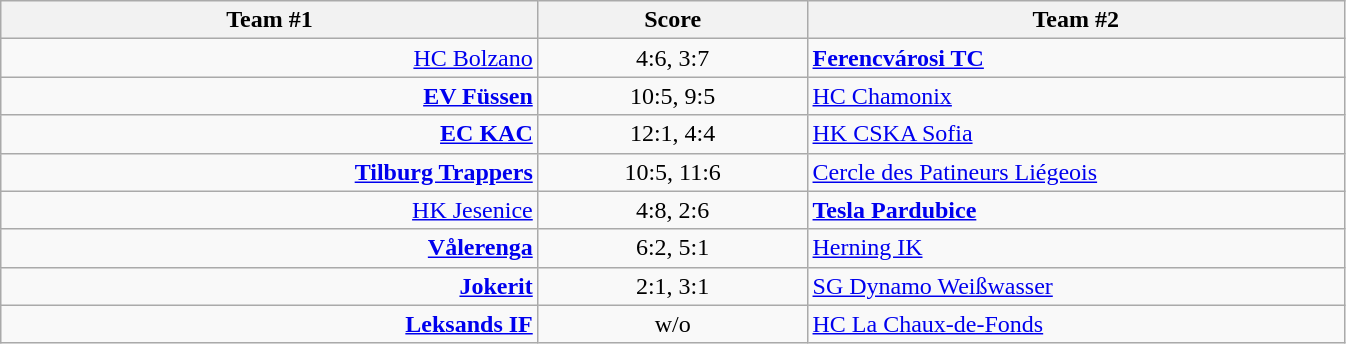<table class="wikitable" style="text-align: center;">
<tr>
<th width=22%>Team #1</th>
<th width=11%>Score</th>
<th width=22%>Team #2</th>
</tr>
<tr>
<td style="text-align: right;"><a href='#'>HC Bolzano</a> </td>
<td>4:6, 3:7</td>
<td style="text-align: left;"> <strong><a href='#'>Ferencvárosi TC</a></strong></td>
</tr>
<tr>
<td style="text-align: right;"><strong><a href='#'>EV Füssen</a></strong> </td>
<td>10:5, 9:5</td>
<td style="text-align: left;"> <a href='#'>HC Chamonix</a></td>
</tr>
<tr>
<td style="text-align: right;"><strong><a href='#'>EC KAC</a></strong> </td>
<td>12:1, 4:4</td>
<td style="text-align: left;"> <a href='#'>HK CSKA Sofia</a></td>
</tr>
<tr>
<td style="text-align: right;"><strong><a href='#'>Tilburg Trappers</a></strong> </td>
<td>10:5, 11:6</td>
<td style="text-align: left;"> <a href='#'>Cercle des Patineurs Liégeois</a></td>
</tr>
<tr>
<td style="text-align: right;"><a href='#'>HK Jesenice</a> </td>
<td>4:8, 2:6</td>
<td style="text-align: left;"> <strong><a href='#'>Tesla Pardubice</a></strong></td>
</tr>
<tr>
<td style="text-align: right;"><strong><a href='#'>Vålerenga</a></strong> </td>
<td>6:2, 5:1</td>
<td style="text-align: left;"> <a href='#'>Herning IK</a></td>
</tr>
<tr>
<td style="text-align: right;"><strong><a href='#'>Jokerit</a></strong> </td>
<td>2:1, 3:1</td>
<td style="text-align: left;"> <a href='#'>SG Dynamo Weißwasser</a></td>
</tr>
<tr>
<td style="text-align: right;"><strong><a href='#'>Leksands IF</a></strong> </td>
<td>w/o</td>
<td style="text-align: left;"> <a href='#'>HC La Chaux-de-Fonds</a></td>
</tr>
</table>
